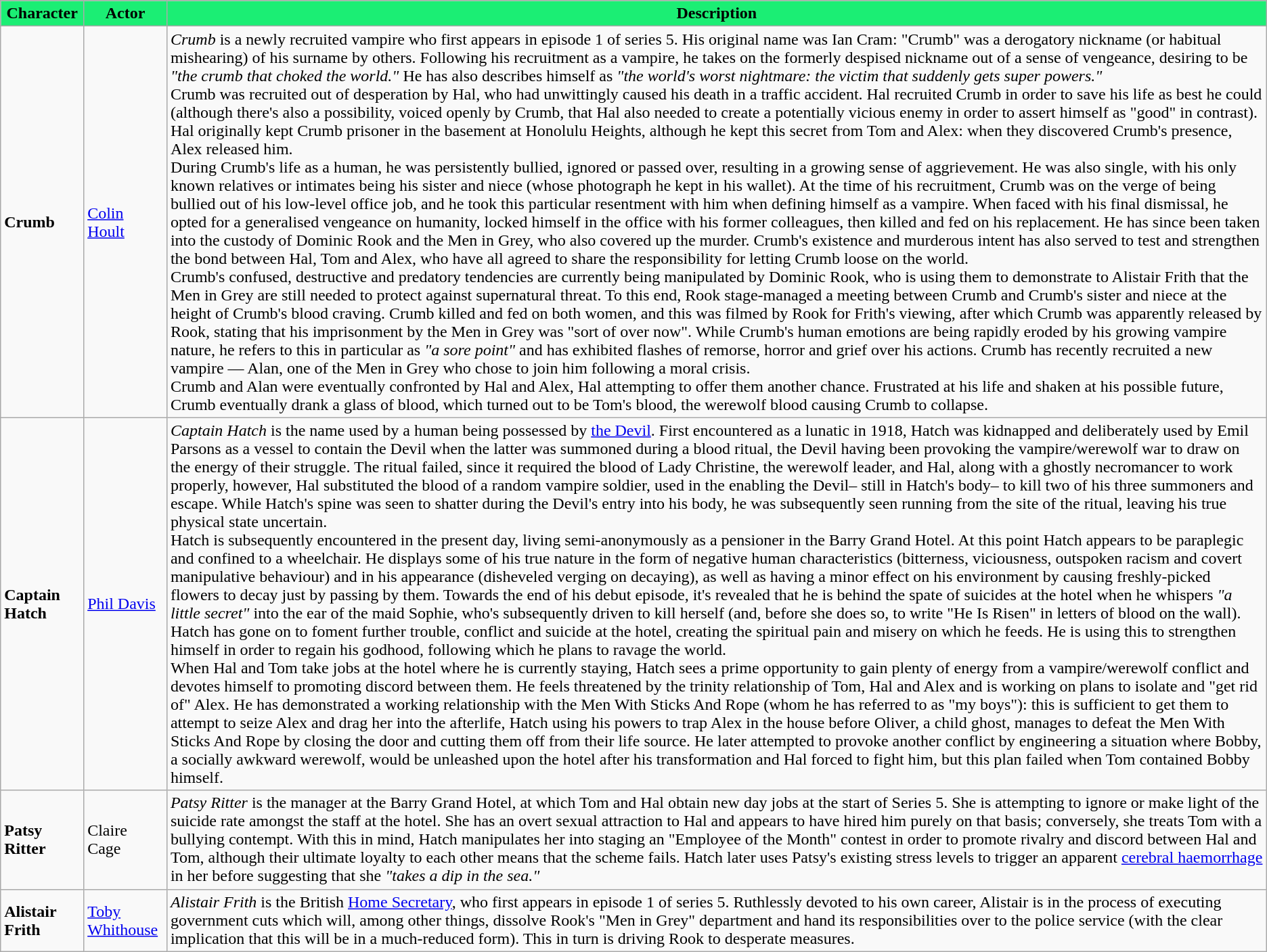<table class="wikitable sortable">
<tr>
<th style="background:#1BEE74;">Character</th>
<th style="background:#1BEE74;">Actor</th>
<th style="background:#1BEE74;">Description</th>
</tr>
<tr>
<td> <strong>Crumb</strong></td>
<td><a href='#'>Colin Hoult</a></td>
<td><em>Crumb</em> is a newly recruited vampire who first appears in episode 1 of series 5. His original name was Ian Cram: "Crumb" was a derogatory nickname (or habitual mishearing) of his surname by others. Following his recruitment as a vampire, he takes on the formerly despised nickname out of a sense of vengeance, desiring to be <em>"the crumb that choked the world."</em> He has also describes himself as <em>"the world's worst nightmare: the victim that suddenly gets super powers."</em><br>Crumb was recruited out of desperation by Hal, who had unwittingly caused his death in a traffic accident. Hal recruited Crumb in order to save his life as best he could (although there's also a possibility, voiced openly by Crumb, that Hal also needed to create a potentially vicious enemy in order to assert himself as "good" in contrast). Hal originally kept Crumb prisoner in the basement at Honolulu Heights, although he kept this secret from Tom and Alex: when they discovered Crumb's presence, Alex released him.<br>During Crumb's life as a human, he was persistently bullied, ignored or passed over, resulting in a growing sense of aggrievement. He was also single, with his only known relatives or intimates being his sister and niece (whose photograph he kept in his wallet). At the time of his recruitment, Crumb was on the verge of being bullied out of his low-level office job, and he took this particular resentment with him when defining himself as a vampire. When faced with his final dismissal, he opted for a generalised vengeance on humanity, locked himself in the office with his former colleagues, then killed and fed on his replacement. He has since been taken into the custody of Dominic Rook and the Men in Grey, who also covered up the murder. Crumb's existence and murderous intent has also served to test and strengthen the bond between Hal, Tom and Alex, who have all agreed to share the responsibility for letting Crumb loose on the world.<br>Crumb's confused, destructive and predatory tendencies are currently being manipulated by Dominic Rook, who is using them to demonstrate to Alistair Frith that the Men in Grey are still needed to protect against supernatural threat. To this end, Rook stage-managed a meeting between Crumb and Crumb's sister and niece at the height of Crumb's blood craving. Crumb killed and fed on both women, and this was filmed by Rook for Frith's viewing, after which Crumb was apparently released by Rook, stating that his imprisonment by the Men in Grey was "sort of over now". While Crumb's human emotions are being rapidly eroded by his growing vampire nature, he refers to this in particular as <em>"a sore point"</em> and has exhibited flashes of remorse, horror and grief over his actions. Crumb has recently recruited a new vampire — Alan, one of the Men in Grey who chose to join him following a moral crisis.<br>Crumb and Alan were eventually confronted by Hal and Alex, Hal attempting to offer them another chance. Frustrated at his life and shaken at his possible future, Crumb eventually drank a glass of blood, which turned out to be Tom's blood, the werewolf blood causing Crumb to collapse.</td>
</tr>
<tr>
<td> <strong>Captain Hatch</strong></td>
<td><a href='#'>Phil Davis</a></td>
<td><em>Captain Hatch</em> is the name used by a human being possessed by <a href='#'>the Devil</a>. First encountered as a lunatic in 1918, Hatch was kidnapped and deliberately used by Emil Parsons as a vessel to contain the Devil when the latter was summoned during a blood ritual, the Devil having been provoking the vampire/werewolf war to draw on the energy of their struggle. The ritual failed, since it required the blood of Lady Christine, the werewolf leader, and Hal, along with a ghostly necromancer to work properly, however, Hal substituted the blood of a random vampire soldier, used in the enabling the Devil– still in Hatch's body– to kill two of his three summoners and escape. While Hatch's spine was seen to shatter during the Devil's entry into his body, he was subsequently seen running from the site of the ritual, leaving his true physical state uncertain.<br>Hatch is subsequently encountered in the present day, living semi-anonymously as a pensioner in the Barry Grand Hotel. At this point Hatch appears to be paraplegic and confined to a wheelchair. He displays some of his true nature in the form of negative human characteristics (bitterness, viciousness, outspoken racism and covert manipulative behaviour) and in his appearance (disheveled verging on decaying), as well as having a minor effect on his environment by causing freshly-picked flowers to decay just by passing by them. Towards the end of his debut episode, it's revealed that he is behind the spate of suicides at the hotel when he whispers <em>"a little secret"</em> into the ear of the maid Sophie, who's subsequently driven to kill herself (and, before she does so, to write "He Is Risen" in letters of blood on the wall). Hatch has gone on to foment further trouble, conflict and suicide at the hotel, creating the spiritual pain and misery on which he feeds. He is using this to strengthen himself in order to regain his godhood, following which he plans to ravage the world.<br>When Hal and Tom take jobs at the hotel where he is currently staying, Hatch sees a prime opportunity to gain plenty of energy from a vampire/werewolf conflict and devotes himself to promoting discord between them. He feels threatened by the trinity relationship of Tom, Hal and Alex and is working on plans to isolate and "get rid of" Alex. He has demonstrated a working relationship with the Men With Sticks And Rope (whom he has referred to as "my boys"): this is sufficient to get them to attempt to seize Alex and drag her into the afterlife, Hatch using his powers to trap Alex in the house before Oliver, a child ghost, manages to defeat the Men With Sticks And Rope by closing the door and cutting them off from their life source. He later attempted to provoke another conflict by engineering a situation where Bobby, a socially awkward werewolf, would be unleashed upon the hotel after his transformation and Hal forced to fight him, but this plan failed when Tom contained Bobby himself.</td>
</tr>
<tr>
<td> <strong>Patsy Ritter</strong></td>
<td>Claire Cage</td>
<td><em>Patsy Ritter</em> is the manager at the Barry Grand Hotel, at which Tom and Hal obtain new day jobs at the start of Series 5. She is attempting to ignore or make light of the suicide rate amongst the staff at the hotel. She has an overt sexual attraction to Hal and appears to have hired him purely on that basis; conversely, she treats Tom with a bullying contempt. With this in mind, Hatch manipulates her into staging an "Employee of the Month" contest in order to promote rivalry and discord between Hal and Tom, although their ultimate loyalty to each other means that the scheme fails. Hatch later uses Patsy's existing stress levels to trigger an apparent <a href='#'>cerebral haemorrhage</a> in her before suggesting that she <em>"takes a dip in the sea."</em></td>
</tr>
<tr>
<td> <strong>Alistair Frith</strong></td>
<td><a href='#'>Toby Whithouse</a></td>
<td><em>Alistair Frith</em> is the British <a href='#'>Home Secretary</a>, who first appears in episode 1 of series 5. Ruthlessly devoted to his own career, Alistair is in the process of executing government cuts which will, among other things, dissolve Rook's "Men in Grey" department and hand its responsibilities over to the police service (with the clear implication that this will be in a much-reduced form). This in turn is driving Rook to desperate measures.</td>
</tr>
</table>
